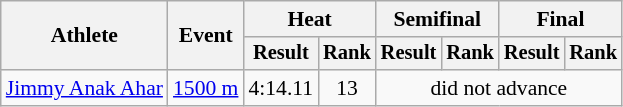<table class=wikitable style="font-size:90%">
<tr>
<th rowspan="2">Athlete</th>
<th rowspan="2">Event</th>
<th colspan="2">Heat</th>
<th colspan="2">Semifinal</th>
<th colspan="2">Final</th>
</tr>
<tr style="font-size:95%">
<th>Result</th>
<th>Rank</th>
<th>Result</th>
<th>Rank</th>
<th>Result</th>
<th>Rank</th>
</tr>
<tr align=center>
<td align=left><a href='#'>Jimmy Anak Ahar</a></td>
<td align=left><a href='#'>1500 m</a></td>
<td>4:14.11</td>
<td>13</td>
<td colspan=4>did not advance</td>
</tr>
</table>
